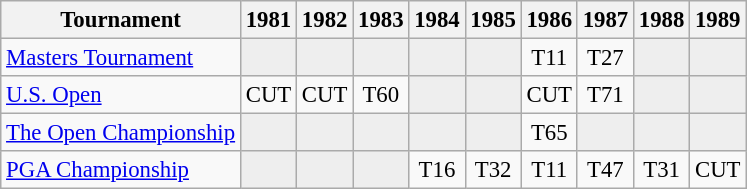<table class="wikitable" style="font-size:95%;text-align:center;">
<tr>
<th>Tournament</th>
<th>1981</th>
<th>1982</th>
<th>1983</th>
<th>1984</th>
<th>1985</th>
<th>1986</th>
<th>1987</th>
<th>1988</th>
<th>1989</th>
</tr>
<tr>
<td align=left><a href='#'>Masters Tournament</a></td>
<td style="background:#eeeeee;"></td>
<td style="background:#eeeeee;"></td>
<td style="background:#eeeeee;"></td>
<td style="background:#eeeeee;"></td>
<td style="background:#eeeeee;"></td>
<td>T11</td>
<td>T27</td>
<td style="background:#eeeeee;"></td>
<td style="background:#eeeeee;"></td>
</tr>
<tr>
<td align=left><a href='#'>U.S. Open</a></td>
<td>CUT</td>
<td>CUT</td>
<td>T60</td>
<td style="background:#eeeeee;"></td>
<td style="background:#eeeeee;"></td>
<td>CUT</td>
<td>T71</td>
<td style="background:#eeeeee;"></td>
<td style="background:#eeeeee;"></td>
</tr>
<tr>
<td align=left><a href='#'>The Open Championship</a></td>
<td style="background:#eeeeee;"></td>
<td style="background:#eeeeee;"></td>
<td style="background:#eeeeee;"></td>
<td style="background:#eeeeee;"></td>
<td style="background:#eeeeee;"></td>
<td>T65</td>
<td style="background:#eeeeee;"></td>
<td style="background:#eeeeee;"></td>
<td style="background:#eeeeee;"></td>
</tr>
<tr>
<td align=left><a href='#'>PGA Championship</a></td>
<td style="background:#eeeeee;"></td>
<td style="background:#eeeeee;"></td>
<td style="background:#eeeeee;"></td>
<td>T16</td>
<td>T32</td>
<td>T11</td>
<td>T47</td>
<td>T31</td>
<td>CUT</td>
</tr>
</table>
